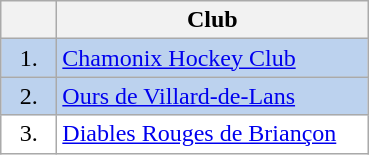<table class="wikitable">
<tr>
<th width="30"></th>
<th width="200">Club</th>
</tr>
<tr bgcolor="#BCD2EE" align="center">
<td>1.</td>
<td align="left"><a href='#'>Chamonix Hockey Club</a></td>
</tr>
<tr bgcolor="#BCD2EE" align="center">
<td>2.</td>
<td align="left"><a href='#'>Ours de Villard-de-Lans</a></td>
</tr>
<tr bgcolor="#FFFFFF" align="center">
<td>3.</td>
<td align="left"><a href='#'>Diables Rouges de Briançon</a></td>
</tr>
</table>
